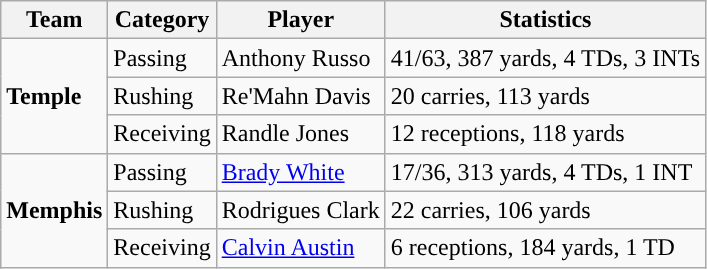<table class="wikitable" style="float: left;">
<tr>
<th>Team</th>
<th>Category</th>
<th>Player</th>
<th>Statistics</th>
</tr>
<tr>
<td rowspan=3><strong>Temple</strong></td>
<td>Passing</td>
<td>Anthony Russo</td>
<td>41/63, 387 yards, 4 TDs, 3 INTs</td>
</tr>
<tr>
<td>Rushing</td>
<td>Re'Mahn Davis</td>
<td>20 carries, 113 yards</td>
</tr>
<tr>
<td>Receiving</td>
<td>Randle Jones</td>
<td>12 receptions, 118 yards</td>
</tr>
<tr>
<td rowspan=3><strong>Memphis</strong></td>
<td>Passing</td>
<td><a href='#'>Brady White</a></td>
<td>17/36, 313 yards, 4 TDs, 1 INT</td>
</tr>
<tr>
<td>Rushing</td>
<td>Rodrigues Clark</td>
<td>22 carries, 106 yards</td>
</tr>
<tr>
<td>Receiving</td>
<td><a href='#'>Calvin Austin</a></td>
<td>6 receptions, 184 yards, 1 TD</td>
</tr>
</table>
